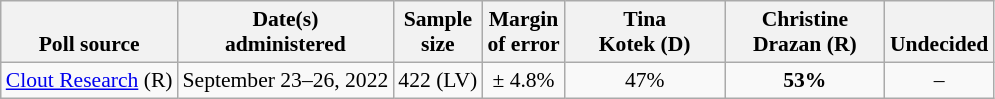<table class="wikitable" style="font-size:90%;text-align:center;">
<tr valign=bottom>
<th>Poll source</th>
<th>Date(s)<br>administered</th>
<th>Sample<br>size</th>
<th>Margin<br>of error</th>
<th style="width:100px;">Tina<br>Kotek (D)</th>
<th style="width:100px;">Christine<br>Drazan (R)</th>
<th>Undecided</th>
</tr>
<tr>
<td style="text-align:left;"><a href='#'>Clout Research</a> (R)</td>
<td>September 23–26, 2022</td>
<td>422 (LV)</td>
<td>± 4.8%</td>
<td>47%</td>
<td><strong>53%</strong></td>
<td>–</td>
</tr>
</table>
